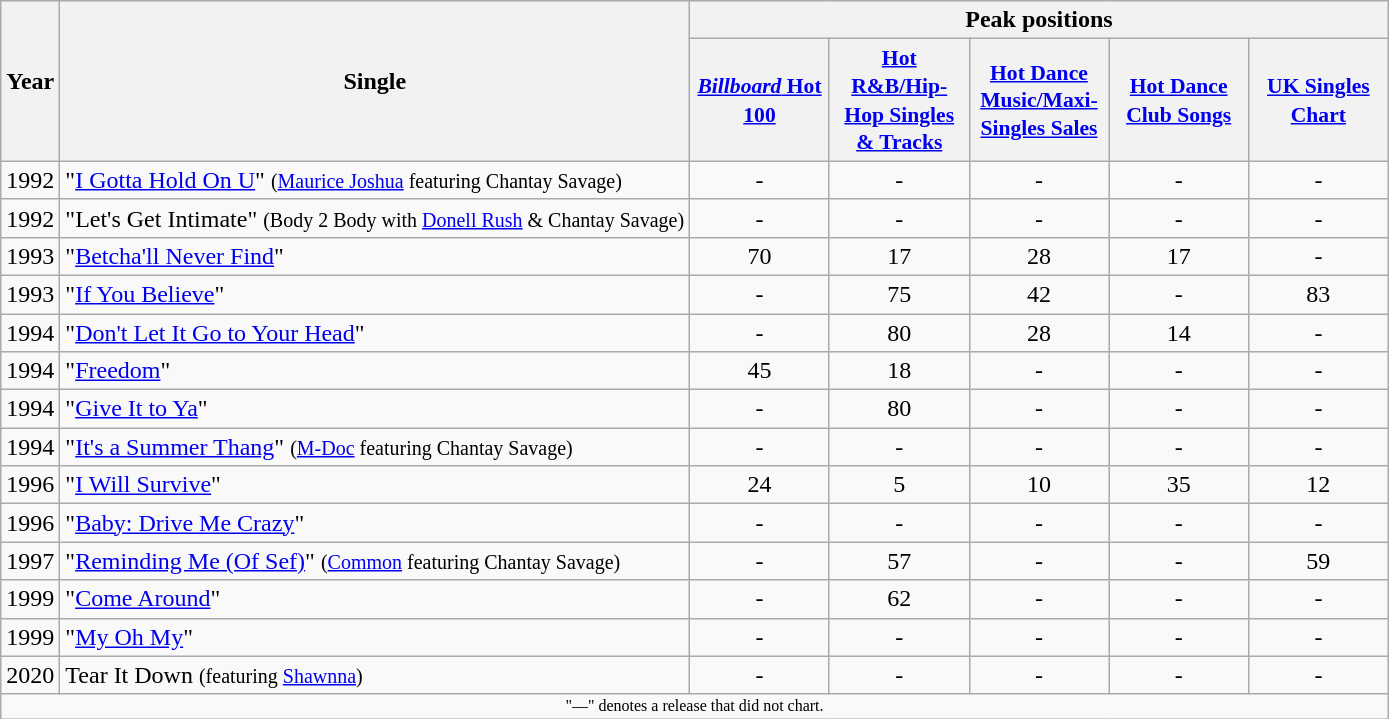<table class="wikitable">
<tr>
<th rowspan="2">Year</th>
<th rowspan="2">Single</th>
<th colspan="5">Peak positions</th>
</tr>
<tr>
<th style="width:6em;font-size:90%;line-height:1.3"><a href='#'><em>Billboard</em> Hot 100</a></th>
<th style="width:6em;font-size:90%;line-height:1.3"><a href='#'>Hot R&B/Hip-Hop Singles & Tracks</a></th>
<th style="width:6em;font-size:90%;line-height:1.3"><a href='#'>Hot Dance Music/Maxi-Singles Sales</a></th>
<th style="width:6em;font-size:90%;line-height:1.3"><a href='#'>Hot Dance Club Songs</a></th>
<th style="width:6em;font-size:90%;line-height:1.3"><a href='#'>UK Singles Chart</a></th>
</tr>
<tr>
<td>1992</td>
<td>"<a href='#'>I Gotta Hold On U</a>" <small>(<a href='#'>Maurice Joshua</a> featuring Chantay Savage)</small></td>
<td style="text-align:center;">-</td>
<td style="text-align:center;">-</td>
<td style="text-align:center;">-</td>
<td style="text-align:center;">-</td>
<td style="text-align:center;">-</td>
</tr>
<tr>
<td>1992</td>
<td>"Let's Get Intimate" <small>(Body 2 Body with <a href='#'>Donell Rush</a> & Chantay Savage)</small></td>
<td style="text-align:center;">-</td>
<td style="text-align:center;">-</td>
<td style="text-align:center;">-</td>
<td style="text-align:center;">-</td>
<td style="text-align:center;">-</td>
</tr>
<tr>
<td>1993</td>
<td>"<a href='#'>Betcha'll Never Find</a>"</td>
<td style="text-align:center;">70</td>
<td style="text-align:center;">17</td>
<td style="text-align:center;">28</td>
<td style="text-align:center;">17</td>
<td style="text-align:center;">-</td>
</tr>
<tr>
<td>1993</td>
<td>"<a href='#'>If You Believe</a>"</td>
<td style="text-align:center;">-</td>
<td style="text-align:center;">75</td>
<td style="text-align:center;">42</td>
<td style="text-align:center;">-</td>
<td style="text-align:center;">83</td>
</tr>
<tr>
<td>1994</td>
<td>"<a href='#'>Don't Let It Go to Your Head</a>"</td>
<td style="text-align:center;">-</td>
<td style="text-align:center;">80</td>
<td style="text-align:center;">28</td>
<td style="text-align:center;">14</td>
<td style="text-align:center;">-</td>
</tr>
<tr>
<td>1994</td>
<td>"<a href='#'>Freedom</a>"</td>
<td style="text-align:center;">45</td>
<td style="text-align:center;">18</td>
<td style="text-align:center;">-</td>
<td style="text-align:center;">-</td>
<td style="text-align:center;">-</td>
</tr>
<tr>
<td>1994</td>
<td>"<a href='#'>Give It to Ya</a>"</td>
<td style="text-align:center;">-</td>
<td style="text-align:center;">80</td>
<td style="text-align:center;">-</td>
<td style="text-align:center;">-</td>
<td style="text-align:center;">-</td>
</tr>
<tr>
<td>1994</td>
<td>"<a href='#'>It's a Summer Thang</a>" <small>(<a href='#'>M-Doc</a> featuring Chantay Savage)</small></td>
<td style="text-align:center;">-</td>
<td style="text-align:center;">-</td>
<td style="text-align:center;">-</td>
<td style="text-align:center;">-</td>
<td style="text-align:center;">-</td>
</tr>
<tr>
<td>1996</td>
<td>"<a href='#'>I Will Survive</a>"</td>
<td style="text-align:center;">24</td>
<td style="text-align:center;">5</td>
<td style="text-align:center;">10</td>
<td style="text-align:center;">35</td>
<td style="text-align:center;">12</td>
</tr>
<tr>
<td>1996</td>
<td>"<a href='#'>Baby: Drive Me Crazy</a>"</td>
<td style="text-align:center;">-</td>
<td style="text-align:center;">-</td>
<td style="text-align:center;">-</td>
<td style="text-align:center;">-</td>
<td style="text-align:center;">-</td>
</tr>
<tr>
<td>1997</td>
<td>"<a href='#'>Reminding Me (Of Sef)</a>" <small>(<a href='#'>Common</a> featuring Chantay Savage)</small></td>
<td style="text-align:center;">-</td>
<td style="text-align:center;">57</td>
<td style="text-align:center;">-</td>
<td style="text-align:center;">-</td>
<td style="text-align:center;">59</td>
</tr>
<tr>
<td>1999</td>
<td>"<a href='#'>Come Around</a>"</td>
<td style="text-align:center;">-</td>
<td style="text-align:center;">62</td>
<td style="text-align:center;">-</td>
<td style="text-align:center;">-</td>
<td style="text-align:center;">-</td>
</tr>
<tr>
<td>1999</td>
<td>"<a href='#'>My Oh My</a>"</td>
<td style="text-align:center;">-</td>
<td style="text-align:center;">-</td>
<td style="text-align:center;">-</td>
<td style="text-align:center;">-</td>
<td style="text-align:center;">-</td>
</tr>
<tr>
<td>2020</td>
<td>Tear It Down <small>(featuring <a href='#'>Shawnna</a>)</small></td>
<td style="text-align:center;">-</td>
<td style="text-align:center;">-</td>
<td style="text-align:center;">-</td>
<td style="text-align:center;">-</td>
<td style="text-align:center;">-</td>
</tr>
<tr>
<td colspan="7" style="text-align:center; font-size:8pt;">"—" denotes a release that did not chart.</td>
</tr>
</table>
